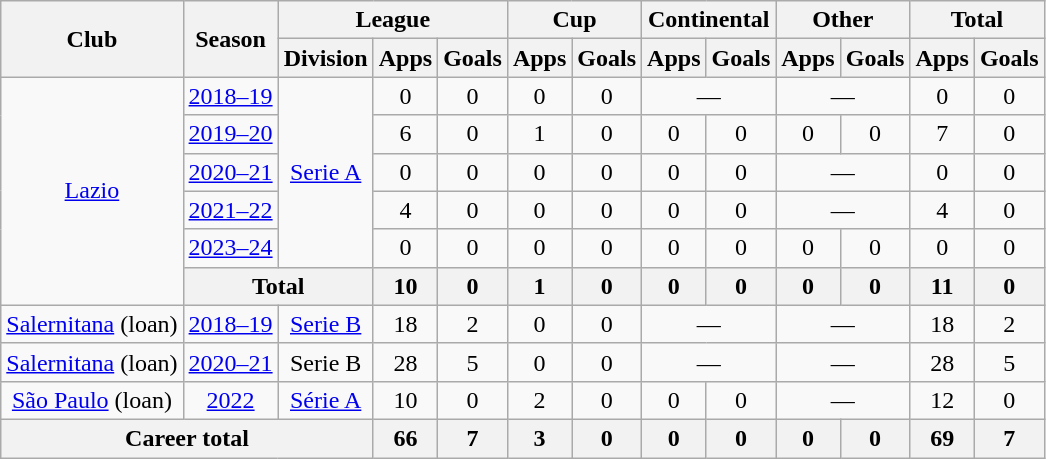<table class="wikitable" style="text-align:center">
<tr>
<th rowspan="2">Club</th>
<th rowspan="2">Season</th>
<th colspan="3">League</th>
<th colspan="2">Cup</th>
<th colspan="2">Continental</th>
<th colspan="2">Other</th>
<th colspan="2">Total</th>
</tr>
<tr>
<th>Division</th>
<th>Apps</th>
<th>Goals</th>
<th>Apps</th>
<th>Goals</th>
<th>Apps</th>
<th>Goals</th>
<th>Apps</th>
<th>Goals</th>
<th>Apps</th>
<th>Goals</th>
</tr>
<tr>
<td rowspan="6"><a href='#'>Lazio</a></td>
<td><a href='#'>2018–19</a></td>
<td rowspan="5"><a href='#'>Serie A</a></td>
<td>0</td>
<td>0</td>
<td>0</td>
<td>0</td>
<td colspan="2">—</td>
<td colspan="2">—</td>
<td>0</td>
<td>0</td>
</tr>
<tr>
<td><a href='#'>2019–20</a></td>
<td>6</td>
<td>0</td>
<td>1</td>
<td>0</td>
<td>0</td>
<td>0</td>
<td>0</td>
<td>0</td>
<td>7</td>
<td>0</td>
</tr>
<tr>
<td><a href='#'>2020–21</a></td>
<td>0</td>
<td>0</td>
<td>0</td>
<td>0</td>
<td>0</td>
<td>0</td>
<td colspan="2">—</td>
<td>0</td>
<td>0</td>
</tr>
<tr>
<td><a href='#'>2021–22</a></td>
<td>4</td>
<td>0</td>
<td>0</td>
<td>0</td>
<td>0</td>
<td>0</td>
<td colspan="2">—</td>
<td>4</td>
<td>0</td>
</tr>
<tr>
<td><a href='#'>2023–24</a></td>
<td>0</td>
<td>0</td>
<td>0</td>
<td>0</td>
<td>0</td>
<td>0</td>
<td>0</td>
<td>0</td>
<td>0</td>
<td>0</td>
</tr>
<tr>
<th colspan="2">Total</th>
<th>10</th>
<th>0</th>
<th>1</th>
<th>0</th>
<th>0</th>
<th>0</th>
<th>0</th>
<th>0</th>
<th>11</th>
<th>0</th>
</tr>
<tr>
<td><a href='#'>Salernitana</a> (loan)</td>
<td><a href='#'>2018–19</a></td>
<td><a href='#'>Serie B</a></td>
<td>18</td>
<td>2</td>
<td>0</td>
<td>0</td>
<td colspan="2">—</td>
<td colspan="2">—</td>
<td>18</td>
<td>2</td>
</tr>
<tr>
<td><a href='#'>Salernitana</a> (loan)</td>
<td><a href='#'>2020–21</a></td>
<td>Serie B</td>
<td>28</td>
<td>5</td>
<td>0</td>
<td>0</td>
<td colspan="2">—</td>
<td colspan="2">—</td>
<td>28</td>
<td>5</td>
</tr>
<tr>
<td><a href='#'>São Paulo</a> (loan)</td>
<td><a href='#'>2022</a></td>
<td><a href='#'>Série A</a></td>
<td>10</td>
<td>0</td>
<td>2</td>
<td>0</td>
<td>0</td>
<td>0</td>
<td colspan="2">—</td>
<td>12</td>
<td>0</td>
</tr>
<tr>
<th colspan="3">Career total</th>
<th>66</th>
<th>7</th>
<th>3</th>
<th>0</th>
<th>0</th>
<th>0</th>
<th>0</th>
<th>0</th>
<th>69</th>
<th>7</th>
</tr>
</table>
